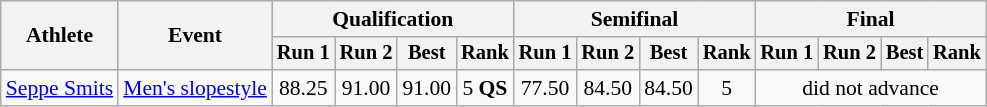<table class="wikitable" style="font-size:90%">
<tr>
<th rowspan="2">Athlete</th>
<th rowspan="2">Event</th>
<th colspan="4">Qualification</th>
<th colspan="4">Semifinal</th>
<th colspan="4">Final</th>
</tr>
<tr style="font-size:95%">
<th>Run 1</th>
<th>Run 2</th>
<th>Best</th>
<th>Rank</th>
<th>Run 1</th>
<th>Run 2</th>
<th>Best</th>
<th>Rank</th>
<th>Run 1</th>
<th>Run 2</th>
<th>Best</th>
<th>Rank</th>
</tr>
<tr align=center>
<td align=left><a href='#'>Seppe Smits</a></td>
<td align=left><a href='#'>Men's slopestyle</a></td>
<td>88.25</td>
<td>91.00</td>
<td>91.00</td>
<td>5 <strong>QS</strong></td>
<td>77.50</td>
<td>84.50</td>
<td>84.50</td>
<td>5</td>
<td colspan=4>did not advance</td>
</tr>
</table>
